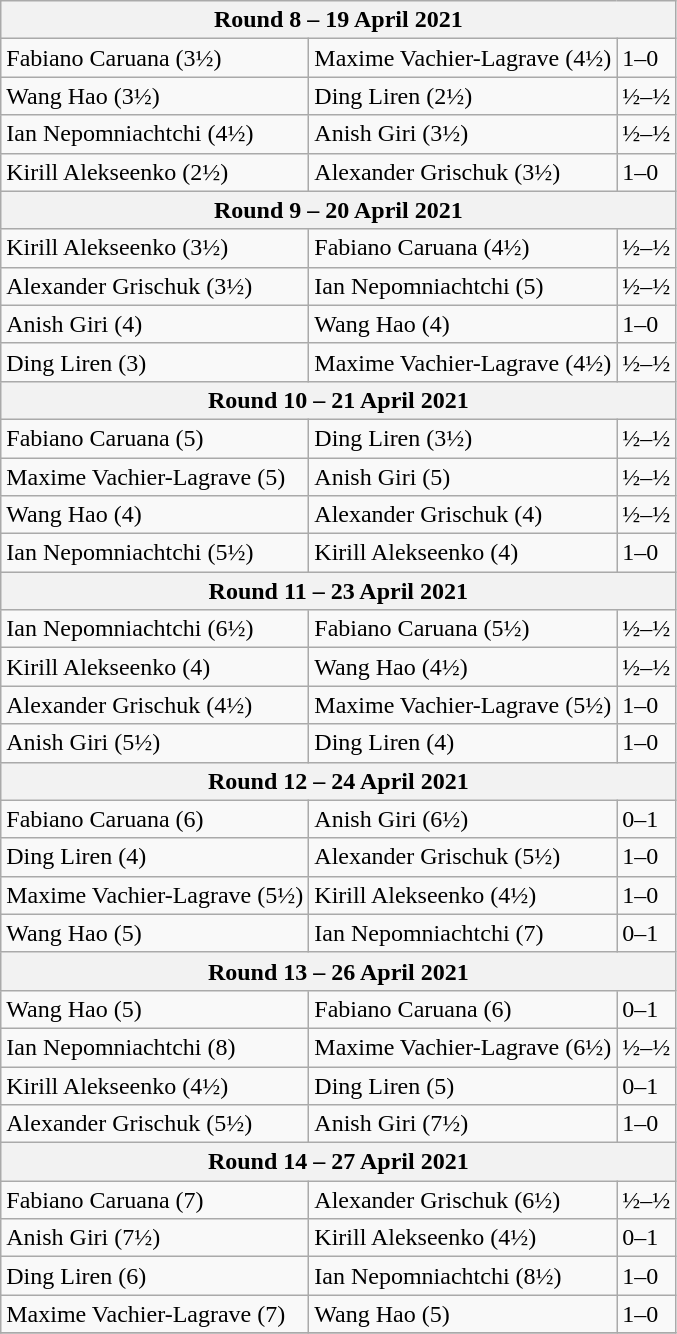<table class="wikitable" style="display:inline-table">
<tr>
<th colspan=3>Round 8 – 19 April 2021</th>
</tr>
<tr>
<td>Fabiano Caruana (3½)</td>
<td>Maxime Vachier-Lagrave (4½)</td>
<td>1–0</td>
</tr>
<tr>
<td>Wang Hao (3½)</td>
<td>Ding Liren (2½)</td>
<td>½–½</td>
</tr>
<tr>
<td>Ian Nepomniachtchi (4½)</td>
<td>Anish Giri (3½)</td>
<td>½–½</td>
</tr>
<tr>
<td>Kirill Alekseenko (2½)</td>
<td>Alexander Grischuk (3½)</td>
<td>1–0</td>
</tr>
<tr>
<th colspan=3>Round 9 – 20 April 2021</th>
</tr>
<tr>
<td>Kirill Alekseenko (3½)</td>
<td>Fabiano Caruana (4½)</td>
<td>½–½</td>
</tr>
<tr>
<td>Alexander Grischuk (3½)</td>
<td>Ian Nepomniachtchi (5)</td>
<td>½–½</td>
</tr>
<tr>
<td>Anish Giri (4)</td>
<td>Wang Hao (4)</td>
<td>1–0</td>
</tr>
<tr>
<td>Ding Liren (3)</td>
<td>Maxime Vachier-Lagrave (4½)</td>
<td>½–½</td>
</tr>
<tr>
<th colspan=3>Round 10 – 21 April 2021</th>
</tr>
<tr>
<td>Fabiano Caruana (5)</td>
<td>Ding Liren (3½)</td>
<td>½–½</td>
</tr>
<tr>
<td>Maxime Vachier-Lagrave (5)</td>
<td>Anish Giri (5)</td>
<td>½–½</td>
</tr>
<tr>
<td>Wang Hao (4)</td>
<td>Alexander Grischuk (4)</td>
<td>½–½</td>
</tr>
<tr>
<td>Ian Nepomniachtchi (5½)</td>
<td>Kirill Alekseenko (4)</td>
<td>1–0</td>
</tr>
<tr>
<th colspan=3>Round 11 – 23 April 2021</th>
</tr>
<tr>
<td>Ian Nepomniachtchi (6½)</td>
<td>Fabiano Caruana (5½)</td>
<td>½–½</td>
</tr>
<tr>
<td>Kirill Alekseenko (4)</td>
<td>Wang Hao (4½)</td>
<td>½–½</td>
</tr>
<tr>
<td>Alexander Grischuk (4½)</td>
<td>Maxime Vachier-Lagrave (5½)</td>
<td>1–0</td>
</tr>
<tr>
<td>Anish Giri (5½)</td>
<td>Ding Liren (4)</td>
<td>1–0</td>
</tr>
<tr>
<th colspan=3>Round 12 – 24 April 2021</th>
</tr>
<tr>
<td>Fabiano Caruana (6)</td>
<td>Anish Giri (6½)</td>
<td>0–1</td>
</tr>
<tr>
<td>Ding Liren (4)</td>
<td>Alexander Grischuk (5½)</td>
<td>1–0</td>
</tr>
<tr>
<td>Maxime Vachier-Lagrave (5½)</td>
<td>Kirill Alekseenko (4½)</td>
<td>1–0</td>
</tr>
<tr>
<td>Wang Hao (5)</td>
<td>Ian Nepomniachtchi (7)</td>
<td>0–1</td>
</tr>
<tr>
<th colspan=3>Round 13 – 26 April 2021</th>
</tr>
<tr>
<td>Wang Hao (5)</td>
<td>Fabiano Caruana (6)</td>
<td>0–1</td>
</tr>
<tr>
<td>Ian Nepomniachtchi (8)</td>
<td>Maxime Vachier-Lagrave (6½)</td>
<td>½–½</td>
</tr>
<tr>
<td>Kirill Alekseenko (4½)</td>
<td>Ding Liren (5)</td>
<td>0–1</td>
</tr>
<tr>
<td>Alexander Grischuk (5½)</td>
<td>Anish Giri (7½)</td>
<td>1–0</td>
</tr>
<tr>
<th colspan=3>Round 14 – 27 April 2021</th>
</tr>
<tr>
<td>Fabiano Caruana (7)</td>
<td>Alexander Grischuk (6½)</td>
<td>½–½</td>
</tr>
<tr>
<td>Anish Giri (7½)</td>
<td>Kirill Alekseenko (4½)</td>
<td>0–1</td>
</tr>
<tr>
<td>Ding Liren (6)</td>
<td>Ian Nepomniachtchi (8½)</td>
<td>1–0</td>
</tr>
<tr>
<td>Maxime Vachier-Lagrave (7)</td>
<td>Wang Hao (5)</td>
<td>1–0</td>
</tr>
<tr>
</tr>
</table>
